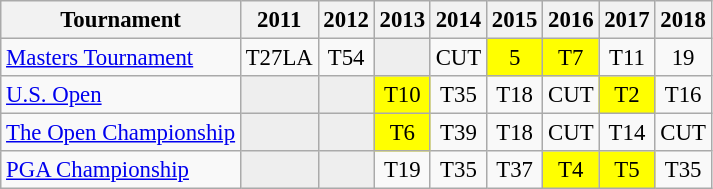<table class="wikitable" style="font-size:95%;text-align:center;">
<tr>
<th>Tournament</th>
<th>2011</th>
<th>2012</th>
<th>2013</th>
<th>2014</th>
<th>2015</th>
<th>2016</th>
<th>2017</th>
<th>2018</th>
</tr>
<tr>
<td align=left><a href='#'>Masters Tournament</a></td>
<td>T27<span>LA</span></td>
<td>T54</td>
<td style="background:#eeeeee;"></td>
<td>CUT</td>
<td style="background:yellow;">5</td>
<td style="background:yellow;">T7</td>
<td>T11</td>
<td>19</td>
</tr>
<tr>
<td align=left><a href='#'>U.S. Open</a></td>
<td style="background:#eeeeee;"></td>
<td style="background:#eeeeee;"></td>
<td style="background:yellow;">T10</td>
<td>T35</td>
<td>T18</td>
<td>CUT</td>
<td style="background:yellow;">T2</td>
<td>T16</td>
</tr>
<tr>
<td align=left><a href='#'>The Open Championship</a></td>
<td style="background:#eeeeee;"></td>
<td style="background:#eeeeee;"></td>
<td style="background:yellow;">T6</td>
<td>T39</td>
<td>T18</td>
<td>CUT</td>
<td>T14</td>
<td>CUT</td>
</tr>
<tr>
<td align=left><a href='#'>PGA Championship</a></td>
<td style="background:#eeeeee;"></td>
<td style="background:#eeeeee;"></td>
<td>T19</td>
<td>T35</td>
<td>T37</td>
<td style="background:yellow;">T4</td>
<td style="background:yellow;">T5</td>
<td>T35</td>
</tr>
</table>
